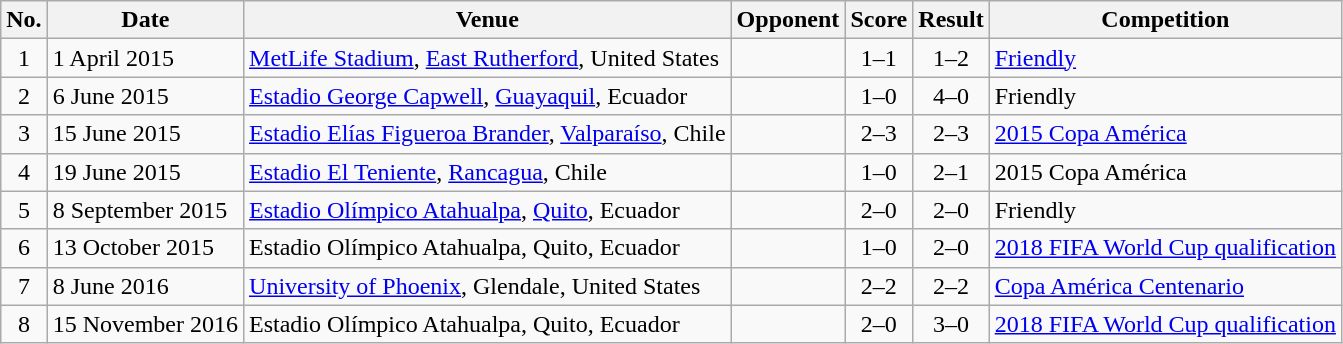<table class="wikitable sortable">
<tr>
<th scope="col">No.</th>
<th scope="col">Date</th>
<th scope="col">Venue</th>
<th scope="col">Opponent</th>
<th scope="col">Score</th>
<th scope="col">Result</th>
<th scope="col">Competition</th>
</tr>
<tr>
<td style="text-align:center">1</td>
<td>1 April 2015</td>
<td><a href='#'>MetLife Stadium</a>, <a href='#'>East Rutherford</a>, United States</td>
<td></td>
<td style="text-align:center">1–1</td>
<td style="text-align:center">1–2</td>
<td><a href='#'>Friendly</a></td>
</tr>
<tr>
<td style="text-align:center">2</td>
<td>6 June 2015</td>
<td><a href='#'>Estadio George Capwell</a>, <a href='#'>Guayaquil</a>, Ecuador</td>
<td></td>
<td style="text-align:center">1–0</td>
<td style="text-align:center">4–0</td>
<td>Friendly</td>
</tr>
<tr>
<td style="text-align:center">3</td>
<td>15 June 2015</td>
<td><a href='#'>Estadio Elías Figueroa Brander</a>, <a href='#'>Valparaíso</a>, Chile</td>
<td></td>
<td style="text-align:center">2–3</td>
<td style="text-align:center">2–3</td>
<td><a href='#'>2015 Copa América</a></td>
</tr>
<tr>
<td style="text-align:center">4</td>
<td>19 June 2015</td>
<td><a href='#'>Estadio El Teniente</a>, <a href='#'>Rancagua</a>, Chile</td>
<td></td>
<td style="text-align:center">1–0</td>
<td style="text-align:center">2–1</td>
<td>2015 Copa América</td>
</tr>
<tr>
<td style="text-align:center">5</td>
<td>8 September 2015</td>
<td><a href='#'>Estadio Olímpico Atahualpa</a>, <a href='#'>Quito</a>, Ecuador</td>
<td></td>
<td style="text-align:center">2–0</td>
<td style="text-align:center">2–0</td>
<td>Friendly</td>
</tr>
<tr>
<td style="text-align:center">6</td>
<td>13 October 2015</td>
<td>Estadio Olímpico Atahualpa, Quito, Ecuador</td>
<td></td>
<td style="text-align:center">1–0</td>
<td style="text-align:center">2–0</td>
<td><a href='#'>2018 FIFA World Cup qualification</a></td>
</tr>
<tr>
<td style="text-align:center">7</td>
<td>8 June 2016</td>
<td><a href='#'>University of Phoenix</a>, Glendale, United States</td>
<td></td>
<td style="text-align:center">2–2</td>
<td style="text-align:center">2–2</td>
<td><a href='#'>Copa América Centenario</a></td>
</tr>
<tr>
<td style="text-align:center">8</td>
<td>15 November 2016</td>
<td>Estadio Olímpico Atahualpa, Quito, Ecuador</td>
<td></td>
<td style="text-align:center">2–0</td>
<td style="text-align:center">3–0</td>
<td><a href='#'>2018 FIFA World Cup qualification</a></td>
</tr>
</table>
